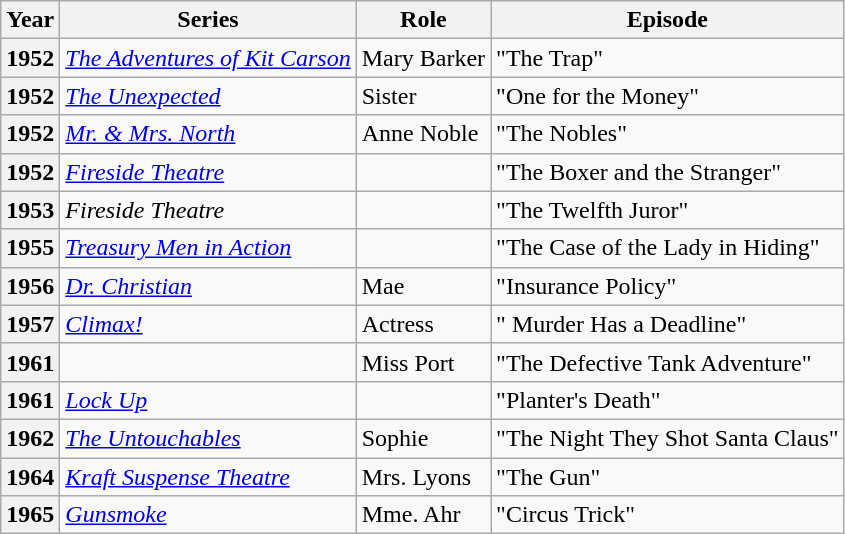<table class="wikitable sortable plainrowheaders" style="font-size:%;">
<tr>
<th>Year</th>
<th>Series</th>
<th>Role</th>
<th>Episode</th>
</tr>
<tr>
<th scope="row">1952</th>
<td><em><a href='#'>The Adventures of Kit Carson</a></em></td>
<td>Mary Barker</td>
<td>"The Trap"</td>
</tr>
<tr>
<th scope="row">1952</th>
<td><em><a href='#'>The Unexpected</a></em></td>
<td>Sister</td>
<td>"One for the Money"</td>
</tr>
<tr>
<th scope="row">1952</th>
<td><em><a href='#'>Mr. & Mrs. North</a></em></td>
<td>Anne Noble</td>
<td>"The Nobles"</td>
</tr>
<tr>
<th scope="row">1952</th>
<td><em><a href='#'>Fireside Theatre</a></em></td>
<td></td>
<td>"The Boxer and the Stranger"</td>
</tr>
<tr>
<th scope="row">1953</th>
<td><em>Fireside Theatre</em></td>
<td></td>
<td>"The Twelfth Juror"</td>
</tr>
<tr>
<th scope="row">1955</th>
<td><em><a href='#'>Treasury Men in Action</a></em></td>
<td></td>
<td>"The Case of the Lady in Hiding"</td>
</tr>
<tr>
<th scope="row">1956</th>
<td><em><a href='#'>Dr. Christian</a></em></td>
<td>Mae</td>
<td>"Insurance Policy"</td>
</tr>
<tr>
<th scope="row">1957</th>
<td><em><a href='#'>Climax!</a></em></td>
<td>Actress</td>
<td>" Murder Has a Deadline"</td>
</tr>
<tr>
<th scope="row">1961</th>
<td><em></em></td>
<td>Miss Port</td>
<td>"The Defective Tank Adventure"</td>
</tr>
<tr>
<th scope="row">1961</th>
<td><em><a href='#'>Lock Up</a></em></td>
<td></td>
<td>"Planter's Death"</td>
</tr>
<tr>
<th scope="row">1962</th>
<td><em><a href='#'>The Untouchables</a></em></td>
<td>Sophie</td>
<td>"The Night They Shot Santa Claus"</td>
</tr>
<tr>
<th scope="row">1964</th>
<td><em><a href='#'>Kraft Suspense Theatre</a></em></td>
<td>Mrs. Lyons</td>
<td>"The Gun"</td>
</tr>
<tr>
<th scope="row">1965</th>
<td><em><a href='#'>Gunsmoke</a></em></td>
<td>Mme. Ahr</td>
<td>"Circus Trick"</td>
</tr>
</table>
